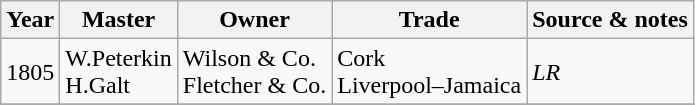<table class=" wikitable">
<tr>
<th>Year</th>
<th>Master</th>
<th>Owner</th>
<th>Trade</th>
<th>Source & notes</th>
</tr>
<tr>
<td>1805</td>
<td>W.Peterkin<br>H.Galt</td>
<td>Wilson & Co.<br>Fletcher & Co.</td>
<td>Cork<br>Liverpool–Jamaica</td>
<td><em>LR</em></td>
</tr>
<tr>
</tr>
</table>
